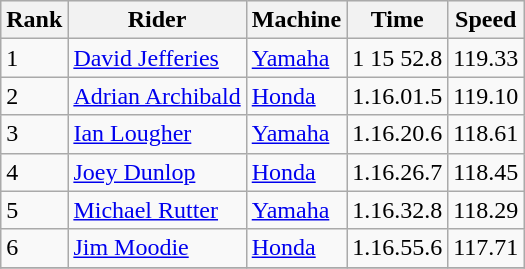<table class="wikitable">
<tr style="background:#efefef;">
<th>Rank</th>
<th>Rider</th>
<th>Machine</th>
<th>Time</th>
<th>Speed</th>
</tr>
<tr>
<td>1</td>
<td> <a href='#'>David Jefferies</a></td>
<td><a href='#'>Yamaha</a></td>
<td>1 15 52.8</td>
<td>119.33</td>
</tr>
<tr>
<td>2</td>
<td> <a href='#'>Adrian Archibald</a></td>
<td><a href='#'>Honda</a></td>
<td>1.16.01.5</td>
<td>119.10</td>
</tr>
<tr>
<td>3</td>
<td> <a href='#'>Ian Lougher</a></td>
<td><a href='#'>Yamaha</a></td>
<td>1.16.20.6</td>
<td>118.61</td>
</tr>
<tr>
<td>4</td>
<td> <a href='#'>Joey Dunlop</a></td>
<td><a href='#'>Honda</a></td>
<td>1.16.26.7</td>
<td>118.45</td>
</tr>
<tr>
<td>5</td>
<td> <a href='#'>Michael Rutter</a></td>
<td><a href='#'>Yamaha</a></td>
<td>1.16.32.8</td>
<td>118.29</td>
</tr>
<tr>
<td>6</td>
<td> <a href='#'>Jim Moodie</a></td>
<td><a href='#'>Honda</a></td>
<td>1.16.55.6</td>
<td>117.71</td>
</tr>
<tr>
</tr>
</table>
